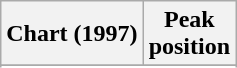<table class="wikitable sortable">
<tr>
<th align="left">Chart (1997)</th>
<th align="center">Peak<br>position</th>
</tr>
<tr>
</tr>
<tr>
</tr>
</table>
